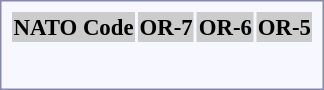<table style="border:1px solid #8888aa; background-color:#f7f8ff; padding:5px; font-size:95%; margin: 0px 12px 12px 0px; text-align:center;">
<tr style="background-color:#CCCCCC; ">
<th>NATO Code</th>
<th>OR-7</th>
<th>OR-6</th>
<th>OR-5</th>
</tr>
<tr>
<td Rowspan=2><strong></strong></td>
<td></td>
<td></td>
<td></td>
</tr>
<tr>
<td></td>
<td></td>
<td></td>
</tr>
<tr>
<td Rowspan=2><strong></strong></td>
<td></td>
<td></td>
<td></td>
</tr>
<tr>
<td></td>
<td></td>
<td></td>
</tr>
<tr>
<td Rowspan=2><strong></strong></td>
<td></td>
<td></td>
<td></td>
</tr>
<tr>
<td></td>
<td></td>
<td></td>
</tr>
</table>
